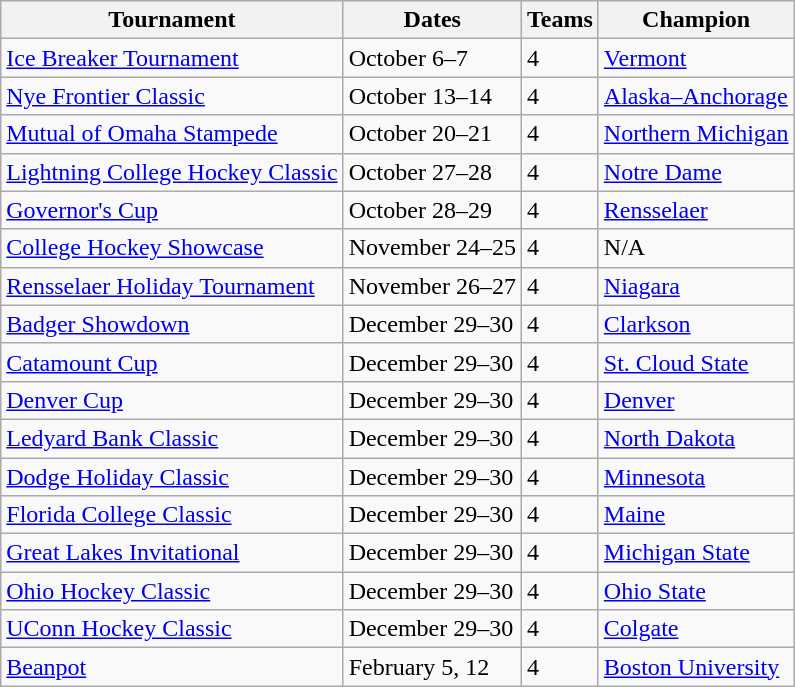<table class="wikitable">
<tr>
<th>Tournament</th>
<th>Dates</th>
<th>Teams</th>
<th>Champion</th>
</tr>
<tr>
<td><a href='#'>Ice Breaker Tournament</a></td>
<td>October 6–7</td>
<td>4</td>
<td><a href='#'>Vermont</a></td>
</tr>
<tr>
<td><a href='#'>Nye Frontier Classic</a></td>
<td>October 13–14</td>
<td>4</td>
<td><a href='#'>Alaska–Anchorage</a></td>
</tr>
<tr>
<td><a href='#'>Mutual of Omaha Stampede</a></td>
<td>October 20–21</td>
<td>4</td>
<td><a href='#'>Northern Michigan</a></td>
</tr>
<tr>
<td><a href='#'>Lightning College Hockey Classic</a></td>
<td>October 27–28</td>
<td>4</td>
<td><a href='#'>Notre Dame</a></td>
</tr>
<tr>
<td><a href='#'>Governor's Cup</a></td>
<td>October 28–29</td>
<td>4</td>
<td><a href='#'>Rensselaer</a></td>
</tr>
<tr>
<td><a href='#'>College Hockey Showcase</a></td>
<td>November 24–25</td>
<td>4</td>
<td>N/A</td>
</tr>
<tr>
<td><a href='#'>Rensselaer Holiday Tournament</a></td>
<td>November 26–27</td>
<td>4</td>
<td><a href='#'>Niagara</a></td>
</tr>
<tr>
<td><a href='#'>Badger Showdown</a></td>
<td>December 29–30</td>
<td>4</td>
<td><a href='#'>Clarkson</a></td>
</tr>
<tr>
<td><a href='#'>Catamount Cup</a></td>
<td>December 29–30</td>
<td>4</td>
<td><a href='#'>St. Cloud State</a></td>
</tr>
<tr>
<td><a href='#'>Denver Cup</a></td>
<td>December 29–30</td>
<td>4</td>
<td><a href='#'>Denver</a></td>
</tr>
<tr>
<td><a href='#'>Ledyard Bank Classic</a></td>
<td>December 29–30</td>
<td>4</td>
<td><a href='#'>North Dakota</a></td>
</tr>
<tr>
<td><a href='#'>Dodge Holiday Classic</a></td>
<td>December 29–30</td>
<td>4</td>
<td><a href='#'>Minnesota</a></td>
</tr>
<tr>
<td><a href='#'>Florida College Classic</a></td>
<td>December 29–30</td>
<td>4</td>
<td><a href='#'>Maine</a></td>
</tr>
<tr>
<td><a href='#'>Great Lakes Invitational</a></td>
<td>December 29–30</td>
<td>4</td>
<td><a href='#'>Michigan State</a></td>
</tr>
<tr>
<td><a href='#'>Ohio Hockey Classic</a></td>
<td>December 29–30</td>
<td>4</td>
<td><a href='#'>Ohio State</a></td>
</tr>
<tr>
<td><a href='#'>UConn Hockey Classic</a></td>
<td>December 29–30</td>
<td>4</td>
<td><a href='#'>Colgate</a></td>
</tr>
<tr>
<td><a href='#'>Beanpot</a></td>
<td>February 5, 12</td>
<td>4</td>
<td><a href='#'>Boston University</a></td>
</tr>
</table>
